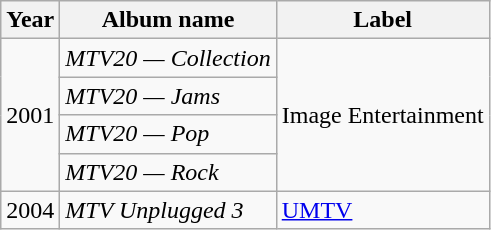<table class="wikitable plainrowheaders sortable">
<tr>
<th>Year</th>
<th>Album name</th>
<th>Label</th>
</tr>
<tr>
<td rowspan="4">2001</td>
<td><em>MTV20 — Collection</em></td>
<td rowspan="4">Image Entertainment</td>
</tr>
<tr>
<td><em>MTV20 — Jams</em></td>
</tr>
<tr>
<td><em>MTV20 — Pop</em></td>
</tr>
<tr>
<td><em>MTV20 — Rock</em></td>
</tr>
<tr>
<td>2004</td>
<td><em>MTV Unplugged 3</em></td>
<td><a href='#'>UMTV</a></td>
</tr>
</table>
